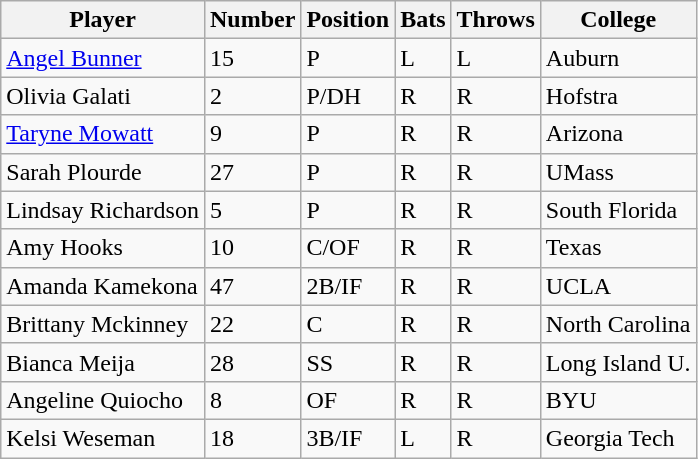<table class="wikitable">
<tr>
<th>Player</th>
<th>Number</th>
<th>Position</th>
<th>Bats</th>
<th>Throws</th>
<th>College</th>
</tr>
<tr>
<td><a href='#'>Angel Bunner</a></td>
<td>15</td>
<td>P</td>
<td>L</td>
<td>L</td>
<td>Auburn</td>
</tr>
<tr>
<td>Olivia Galati</td>
<td>2</td>
<td>P/DH</td>
<td>R</td>
<td>R</td>
<td>Hofstra</td>
</tr>
<tr>
<td><a href='#'>Taryne Mowatt</a></td>
<td>9</td>
<td>P</td>
<td>R</td>
<td>R</td>
<td>Arizona</td>
</tr>
<tr>
<td>Sarah Plourde</td>
<td>27</td>
<td>P</td>
<td>R</td>
<td>R</td>
<td>UMass</td>
</tr>
<tr>
<td>Lindsay Richardson</td>
<td>5</td>
<td>P</td>
<td>R</td>
<td>R</td>
<td>South Florida</td>
</tr>
<tr>
<td>Amy Hooks</td>
<td>10</td>
<td>C/OF</td>
<td>R</td>
<td>R</td>
<td>Texas</td>
</tr>
<tr>
<td>Amanda Kamekona</td>
<td>47</td>
<td>2B/IF</td>
<td>R</td>
<td>R</td>
<td>UCLA</td>
</tr>
<tr>
<td>Brittany Mckinney</td>
<td>22</td>
<td>C</td>
<td>R</td>
<td>R</td>
<td>North Carolina</td>
</tr>
<tr>
<td>Bianca Meija</td>
<td>28</td>
<td>SS</td>
<td>R</td>
<td>R</td>
<td>Long Island U.</td>
</tr>
<tr>
<td>Angeline Quiocho</td>
<td>8</td>
<td>OF</td>
<td>R</td>
<td>R</td>
<td>BYU</td>
</tr>
<tr>
<td>Kelsi Weseman</td>
<td>18</td>
<td>3B/IF</td>
<td>L</td>
<td>R</td>
<td>Georgia Tech</td>
</tr>
</table>
